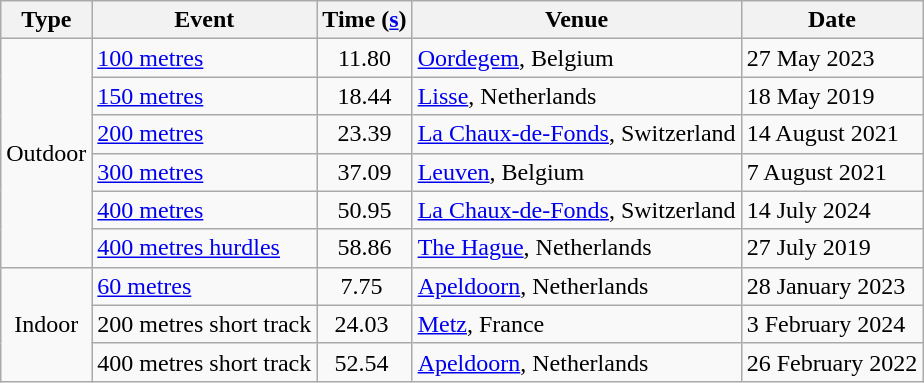<table class="wikitable plainrowheaders">
<tr>
<th scope="col">Type</th>
<th scope="col">Event</th>
<th scope="col">Time (<a href='#'>s</a>)</th>
<th scope="col">Venue</th>
<th scope="col">Date</th>
</tr>
<tr>
<td rowspan="6" style="text-align:center;">Outdoor</td>
<td><a href='#'>100 metres</a></td>
<td style="text-align:center;">11.80</td>
<td><a href='#'>Oordegem</a>, Belgium</td>
<td>27 May 2023</td>
</tr>
<tr>
<td><a href='#'>150 metres</a></td>
<td style="text-align:center;">18.44</td>
<td><a href='#'>Lisse</a>, Netherlands</td>
<td>18 May 2019</td>
</tr>
<tr>
<td><a href='#'>200 metres</a></td>
<td style="text-align:center;">23.39</td>
<td><a href='#'>La Chaux-de-Fonds</a>, Switzerland</td>
<td>14 August 2021</td>
</tr>
<tr>
<td><a href='#'>300 metres</a></td>
<td style="text-align:center;">37.09</td>
<td><a href='#'>Leuven</a>, Belgium</td>
<td>7 August 2021</td>
</tr>
<tr>
<td><a href='#'>400 metres</a></td>
<td style="text-align:center;">50.95</td>
<td><a href='#'>La Chaux-de-Fonds</a>, Switzerland</td>
<td>14 July 2024</td>
</tr>
<tr>
<td><a href='#'>400 metres hurdles</a></td>
<td style="text-align:center;">58.86</td>
<td><a href='#'>The Hague</a>, Netherlands</td>
<td>27 July 2019</td>
</tr>
<tr>
<td rowspan="3" style="text-align:center;">Indoor</td>
<td><a href='#'>60 metres</a></td>
<td style="text-align:center;">7.75 </td>
<td><a href='#'>Apeldoorn</a>, Netherlands</td>
<td>28 January 2023</td>
</tr>
<tr>
<td>200 metres short track</td>
<td style="text-align:center;">24.03 </td>
<td><a href='#'>Metz</a>, France</td>
<td>3 February 2024</td>
</tr>
<tr>
<td>400 metres short track</td>
<td style="text-align:center;">52.54 </td>
<td><a href='#'>Apeldoorn</a>, Netherlands</td>
<td>26 February 2022</td>
</tr>
</table>
